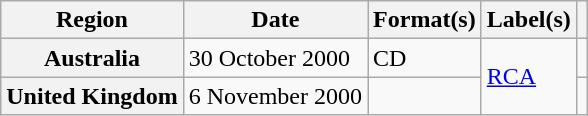<table class="wikitable plainrowheaders">
<tr>
<th scope="col">Region</th>
<th scope="col">Date</th>
<th scope="col">Format(s)</th>
<th scope="col">Label(s)</th>
<th scope="col"></th>
</tr>
<tr>
<th scope="row">Australia</th>
<td>30 October 2000</td>
<td>CD</td>
<td rowspan="2"><a href='#'>RCA</a></td>
<td></td>
</tr>
<tr>
<th scope="row">United Kingdom</th>
<td>6 November 2000</td>
<td></td>
<td></td>
</tr>
</table>
